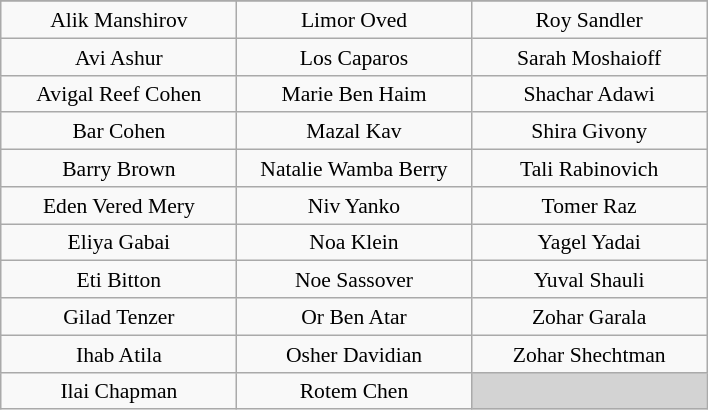<table class="sortable wikitable" style="margin: 1em auto 1em auto; text-align:center; font-size:90%; line-height:18px;">
<tr>
</tr>
<tr>
<td width="150">Alik Manshirov</td>
<td width="150">Limor Oved</td>
<td width="150">Roy Sandler</td>
</tr>
<tr>
<td>Avi Ashur</td>
<td>Los Caparos</td>
<td>Sarah Moshaioff</td>
</tr>
<tr>
<td>Avigal Reef Cohen</td>
<td>Marie Ben Haim</td>
<td>Shachar Adawi</td>
</tr>
<tr>
<td>Bar Cohen</td>
<td>Mazal Kav</td>
<td>Shira Givony</td>
</tr>
<tr>
<td>Barry Brown</td>
<td>Natalie Wamba Berry</td>
<td>Tali Rabinovich</td>
</tr>
<tr>
<td>Eden Vered Mery</td>
<td>Niv Yanko</td>
<td>Tomer Raz</td>
</tr>
<tr>
<td>Eliya Gabai</td>
<td>Noa Klein</td>
<td>Yagel Yadai</td>
</tr>
<tr>
<td>Eti Bitton</td>
<td>Noe Sassover</td>
<td>Yuval Shauli</td>
</tr>
<tr>
<td>Gilad Tenzer</td>
<td>Or Ben Atar</td>
<td>Zohar Garala</td>
</tr>
<tr>
<td>Ihab Atila</td>
<td>Osher Davidian</td>
<td>Zohar Shechtman</td>
</tr>
<tr>
<td>Ilai Chapman</td>
<td>Rotem Chen</td>
<td bgcolor="lightgrey"></td>
</tr>
</table>
